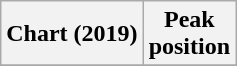<table class="wikitable sortable plainrowheaders" style="text-align:center">
<tr>
<th scope="col">Chart (2019)</th>
<th scope="col">Peak<br>position</th>
</tr>
<tr>
</tr>
</table>
